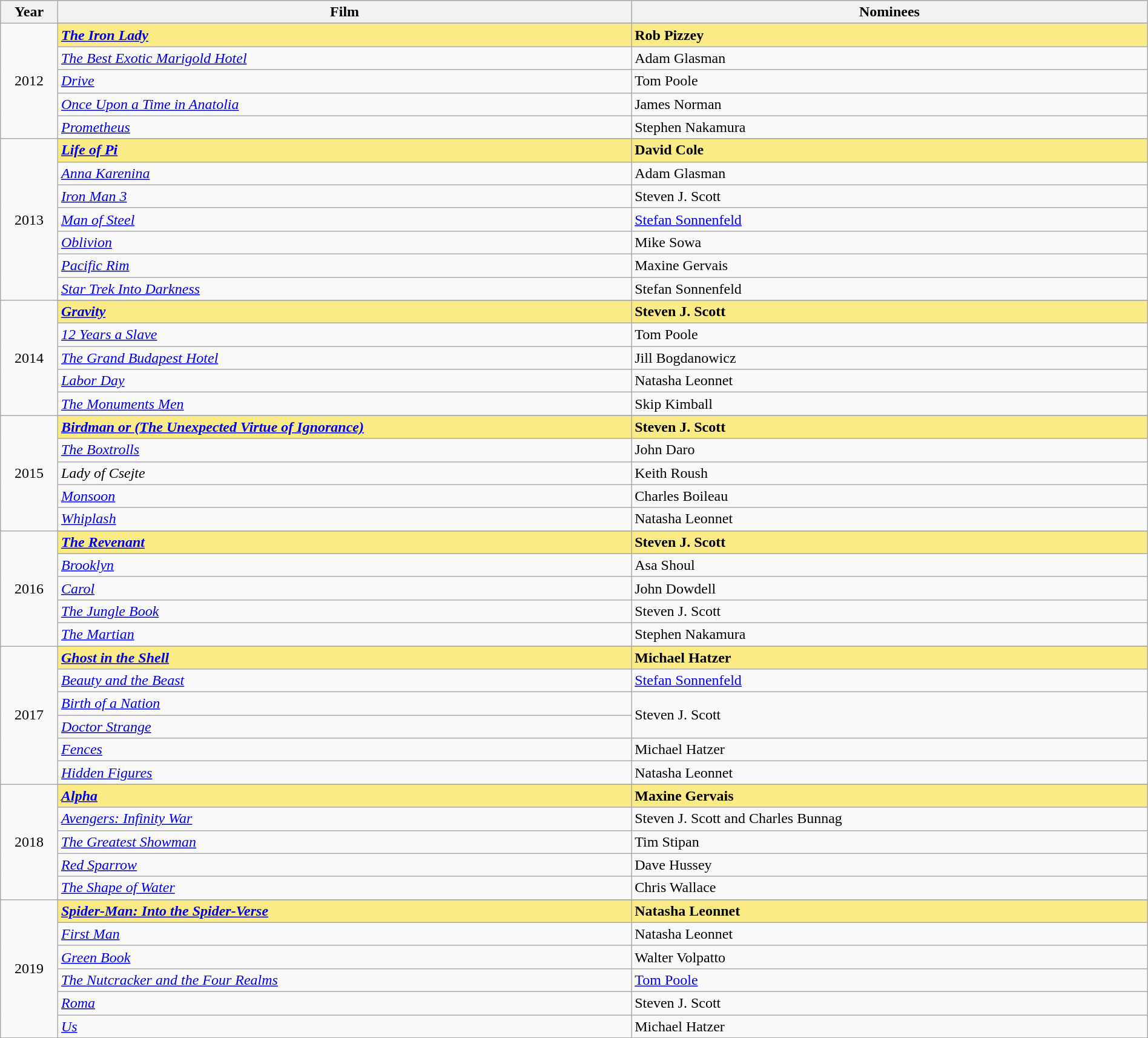<table class="wikitable" style="width:100%">
<tr bgcolor="#bebebe">
<th width="5%">Year</th>
<th width="50%">Film</th>
<th width="50%">Nominees</th>
</tr>
<tr>
<td rowspan=6 style="text-align:center">2012<br></td>
</tr>
<tr style="background:#FAEB86">
<td><strong><em><a href='#'>The Iron Lady</a></em></strong></td>
<td><strong>Rob Pizzey</strong></td>
</tr>
<tr>
<td><em><a href='#'>The Best Exotic Marigold Hotel</a></em></td>
<td>Adam Glasman</td>
</tr>
<tr>
<td><em><a href='#'>Drive</a></em></td>
<td>Tom Poole</td>
</tr>
<tr>
<td><em><a href='#'>Once Upon a Time in Anatolia</a></em></td>
<td>James Norman</td>
</tr>
<tr>
<td><em><a href='#'>Prometheus</a></em></td>
<td>Stephen Nakamura</td>
</tr>
<tr>
<td rowspan=8 style="text-align:center">2013<br></td>
</tr>
<tr style="background:#FAEB86">
<td><strong><em><a href='#'>Life of Pi</a></em></strong></td>
<td><strong>David Cole</strong></td>
</tr>
<tr>
<td><em><a href='#'>Anna Karenina</a></em></td>
<td>Adam Glasman</td>
</tr>
<tr>
<td><em><a href='#'>Iron Man 3</a></em></td>
<td>Steven J. Scott</td>
</tr>
<tr>
<td><em><a href='#'>Man of Steel</a></em></td>
<td><a href='#'>Stefan Sonnenfeld</a></td>
</tr>
<tr>
<td><em><a href='#'>Oblivion</a></em></td>
<td>Mike Sowa</td>
</tr>
<tr>
<td><em><a href='#'>Pacific Rim</a></em></td>
<td>Maxine Gervais</td>
</tr>
<tr>
<td><em><a href='#'>Star Trek Into Darkness</a></em></td>
<td>Stefan Sonnenfeld</td>
</tr>
<tr>
<td rowspan=6 style="text-align:center">2014<br></td>
</tr>
<tr style="background:#FAEB86">
<td><strong><em><a href='#'>Gravity</a></em></strong></td>
<td><strong>Steven J. Scott</strong></td>
</tr>
<tr>
<td><em><a href='#'>12 Years a Slave</a></em></td>
<td>Tom Poole</td>
</tr>
<tr>
<td><em><a href='#'>The Grand Budapest Hotel</a></em></td>
<td>Jill Bogdanowicz</td>
</tr>
<tr>
<td><em><a href='#'>Labor Day</a></em></td>
<td>Natasha Leonnet</td>
</tr>
<tr>
<td><em><a href='#'>The Monuments Men</a></em></td>
<td>Skip Kimball</td>
</tr>
<tr>
<td rowspan=6 style="text-align:center">2015<br></td>
</tr>
<tr style="background:#FAEB86">
<td><strong><em><a href='#'>Birdman or (The Unexpected Virtue of Ignorance)</a></em></strong></td>
<td><strong>Steven J. Scott</strong></td>
</tr>
<tr>
<td><em><a href='#'>The Boxtrolls</a></em></td>
<td>John Daro</td>
</tr>
<tr>
<td><em>Lady of Csejte</em></td>
<td>Keith Roush</td>
</tr>
<tr>
<td><em><a href='#'>Monsoon</a></em></td>
<td>Charles Boileau</td>
</tr>
<tr>
<td><em><a href='#'>Whiplash</a></em></td>
<td>Natasha Leonnet</td>
</tr>
<tr>
<td rowspan=6 style="text-align:center">2016<br></td>
</tr>
<tr style="background:#FAEB86">
<td><strong><em><a href='#'>The Revenant</a></em></strong></td>
<td><strong>Steven J. Scott</strong></td>
</tr>
<tr>
<td><em><a href='#'>Brooklyn</a></em></td>
<td>Asa Shoul</td>
</tr>
<tr>
<td><em><a href='#'>Carol</a></em></td>
<td>John Dowdell</td>
</tr>
<tr>
<td><em><a href='#'>The Jungle Book</a></em></td>
<td>Steven J. Scott</td>
</tr>
<tr>
<td><em><a href='#'>The Martian</a></em></td>
<td>Stephen Nakamura</td>
</tr>
<tr>
<td rowspan=7 style="text-align:center">2017<br></td>
</tr>
<tr style="background:#FAEB86">
<td><strong><em><a href='#'>Ghost in the Shell</a></em></strong></td>
<td><strong>Michael Hatzer</strong></td>
</tr>
<tr>
<td><em><a href='#'>Beauty and the Beast</a></em></td>
<td><a href='#'>Stefan Sonnenfeld</a></td>
</tr>
<tr>
<td><em><a href='#'>Birth of a Nation</a></em></td>
<td rowspan="2">Steven J. Scott</td>
</tr>
<tr>
<td><em><a href='#'>Doctor Strange</a></em></td>
</tr>
<tr>
<td><em><a href='#'>Fences</a></em></td>
<td>Michael Hatzer</td>
</tr>
<tr>
<td><em><a href='#'>Hidden Figures</a></em></td>
<td>Natasha Leonnet</td>
</tr>
<tr>
<td rowspan=6 style="text-align:center">2018<br></td>
</tr>
<tr style="background:#FAEB86">
<td><strong><em><a href='#'>Alpha</a></em></strong></td>
<td><strong>Maxine Gervais</strong></td>
</tr>
<tr>
<td><em><a href='#'>Avengers: Infinity War</a></em></td>
<td>Steven J. Scott and Charles Bunnag</td>
</tr>
<tr>
<td><em><a href='#'>The Greatest Showman</a></em></td>
<td>Tim Stipan</td>
</tr>
<tr>
<td><em><a href='#'>Red Sparrow</a></em></td>
<td>Dave Hussey</td>
</tr>
<tr>
<td><em><a href='#'>The Shape of Water</a></em></td>
<td>Chris Wallace</td>
</tr>
<tr>
<td rowspan=7 style="text-align:center">2019<br></td>
</tr>
<tr style="background:#FAEB86">
<td><strong><em><a href='#'>Spider-Man: Into the Spider-Verse</a></em></strong></td>
<td><strong>Natasha Leonnet</strong></td>
</tr>
<tr>
<td><em><a href='#'>First Man</a></em></td>
<td>Natasha Leonnet</td>
</tr>
<tr>
<td><em><a href='#'>Green Book</a></em></td>
<td>Walter Volpatto</td>
</tr>
<tr>
<td><em><a href='#'>The Nutcracker and the Four Realms</a></em></td>
<td><a href='#'>Tom Poole</a></td>
</tr>
<tr>
<td><em><a href='#'>Roma</a></em></td>
<td>Steven J. Scott</td>
</tr>
<tr>
<td><em><a href='#'>Us</a></em></td>
<td>Michael Hatzer</td>
</tr>
</table>
